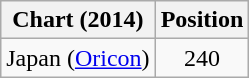<table class="wikitable plainrowheaders sortable">
<tr>
<th>Chart (2014)</th>
<th>Position</th>
</tr>
<tr>
<td>Japan (<a href='#'>Oricon</a>)</td>
<td style="text-align:center;">240</td>
</tr>
</table>
